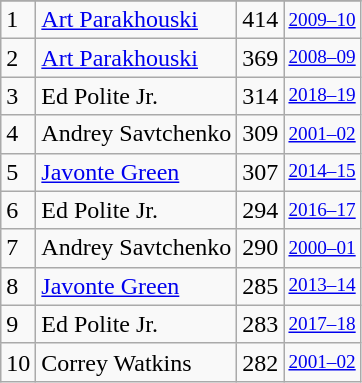<table class="wikitable">
<tr>
</tr>
<tr>
<td>1</td>
<td><a href='#'>Art Parakhouski</a></td>
<td>414</td>
<td style="font-size:80%;"><a href='#'>2009–10</a></td>
</tr>
<tr>
<td>2</td>
<td><a href='#'>Art Parakhouski</a></td>
<td>369</td>
<td style="font-size:80%;"><a href='#'>2008–09</a></td>
</tr>
<tr>
<td>3</td>
<td>Ed Polite Jr.</td>
<td>314</td>
<td style="font-size:80%;"><a href='#'>2018–19</a></td>
</tr>
<tr>
<td>4</td>
<td>Andrey Savtchenko</td>
<td>309</td>
<td style="font-size:80%;"><a href='#'>2001–02</a></td>
</tr>
<tr>
<td>5</td>
<td><a href='#'>Javonte Green</a></td>
<td>307</td>
<td style="font-size:80%;"><a href='#'>2014–15</a></td>
</tr>
<tr>
<td>6</td>
<td>Ed Polite Jr.</td>
<td>294</td>
<td style="font-size:80%;"><a href='#'>2016–17</a></td>
</tr>
<tr>
<td>7</td>
<td>Andrey Savtchenko</td>
<td>290</td>
<td style="font-size:80%;"><a href='#'>2000–01</a></td>
</tr>
<tr>
<td>8</td>
<td><a href='#'>Javonte Green</a></td>
<td>285</td>
<td style="font-size:80%;"><a href='#'>2013–14</a></td>
</tr>
<tr>
<td>9</td>
<td>Ed Polite Jr.</td>
<td>283</td>
<td style="font-size:80%;"><a href='#'>2017–18</a></td>
</tr>
<tr>
<td>10</td>
<td>Correy Watkins</td>
<td>282</td>
<td style="font-size:80%;"><a href='#'>2001–02</a></td>
</tr>
</table>
